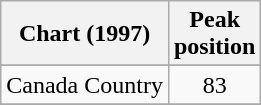<table class="wikitable sortable">
<tr>
<th>Chart (1997)</th>
<th>Peak<br>position</th>
</tr>
<tr>
</tr>
<tr>
<td>Canada Country</td>
<td style="text-align:center;">83</td>
</tr>
<tr>
</tr>
</table>
